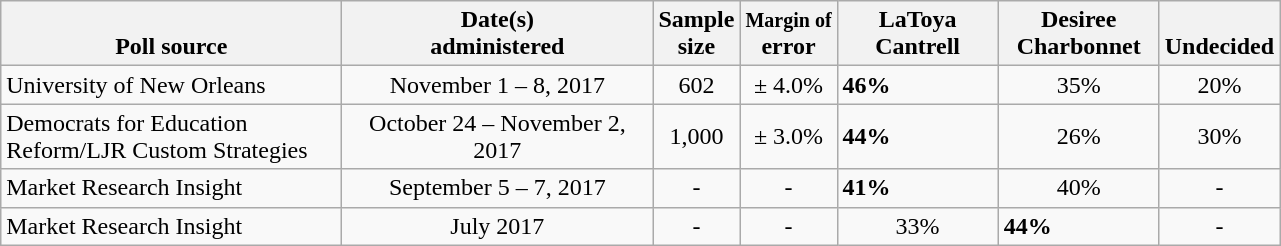<table class="wikitable">
<tr valign= bottom>
<th style="width:220px;">Poll source</th>
<th style="width:200px;">Date(s)<br>administered</th>
<th class=small>Sample<br>size</th>
<th><small>Margin of</small><br>error</th>
<th style="width:100px;">LaToya<br>Cantrell</th>
<th style="width:100px;">Desiree<br>Charbonnet</th>
<th>Undecided</th>
</tr>
<tr>
<td>University of New Orleans</td>
<td align=center>November 1 – 8, 2017</td>
<td align=center>602</td>
<td align=center>± 4.0%</td>
<td><strong>46%</strong></td>
<td align=center>35%</td>
<td align=center>20%</td>
</tr>
<tr>
<td>Democrats for Education Reform/LJR Custom Strategies</td>
<td align=center>October 24 – November 2, 2017</td>
<td align=center>1,000</td>
<td align=center>± 3.0%</td>
<td><strong>44%</strong></td>
<td align=center>26%</td>
<td align=center>30%</td>
</tr>
<tr>
<td>Market Research Insight</td>
<td align=center>September 5 – 7, 2017</td>
<td align=center>-</td>
<td align=center>-</td>
<td><strong>41%</strong></td>
<td align=center>40%</td>
<td align=center>-</td>
</tr>
<tr>
<td>Market Research Insight</td>
<td align=center>July 2017</td>
<td align=center>-</td>
<td align=center>-</td>
<td align=center>33%</td>
<td><strong>44%</strong></td>
<td align=center>-</td>
</tr>
</table>
